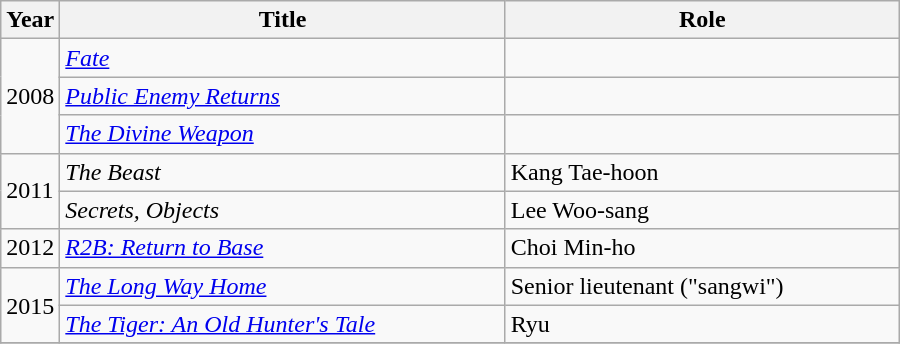<table class="wikitable" style="width:600px">
<tr>
<th width=10>Year</th>
<th>Title</th>
<th>Role</th>
</tr>
<tr>
<td rowspan=3>2008</td>
<td><em><a href='#'>Fate</a></em></td>
<td></td>
</tr>
<tr>
<td><em><a href='#'>Public Enemy Returns</a></em></td>
<td></td>
</tr>
<tr>
<td><em><a href='#'>The Divine Weapon</a></em></td>
<td></td>
</tr>
<tr>
<td rowspan=2>2011</td>
<td><em>The Beast</em></td>
<td>Kang Tae-hoon</td>
</tr>
<tr>
<td><em>Secrets, Objects</em></td>
<td>Lee Woo-sang</td>
</tr>
<tr>
<td>2012</td>
<td><em><a href='#'>R2B: Return to Base</a></em></td>
<td>Choi Min-ho</td>
</tr>
<tr>
<td rowspan=2>2015</td>
<td><em><a href='#'>The Long Way Home</a></em></td>
<td>Senior lieutenant ("sangwi")</td>
</tr>
<tr>
<td><em><a href='#'>The Tiger: An Old Hunter's Tale</a></em></td>
<td>Ryu</td>
</tr>
<tr>
</tr>
</table>
